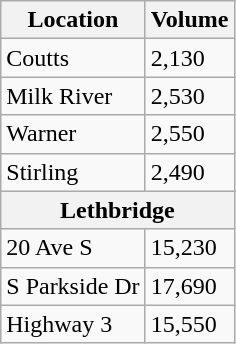<table class="wikitable floatright" style="text-align:left; margin-left: 1em;">
<tr>
<th>Location</th>
<th>Volume</th>
</tr>
<tr>
<td>Coutts</td>
<td>2,130</td>
</tr>
<tr>
<td>Milk River</td>
<td>2,530</td>
</tr>
<tr>
<td>Warner</td>
<td>2,550</td>
</tr>
<tr>
<td>Stirling</td>
<td>2,490</td>
</tr>
<tr>
<th colspan=3>Lethbridge</th>
</tr>
<tr>
<td>20 Ave S</td>
<td>15,230</td>
</tr>
<tr>
<td>S Parkside Dr</td>
<td>17,690</td>
</tr>
<tr>
<td>Highway 3</td>
<td>15,550</td>
</tr>
</table>
